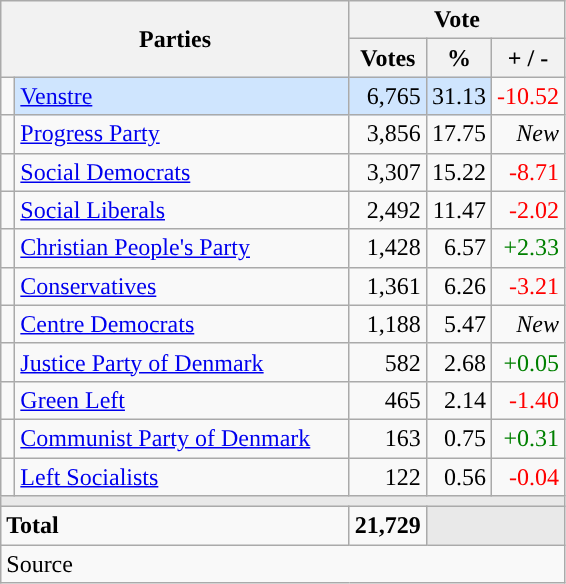<table class="wikitable" style="text-align:right;">
<tr>
<th style="text-align:centre;" rowspan="2" colspan="2" width="225">Parties</th>
<th colspan="3">Vote</th>
</tr>
<tr>
<th width="15">Votes</th>
<th width="15">%</th>
<th width="15">+ / -</th>
</tr>
<tr>
<td width="2" style="color:inherit;background:"></td>
<td bgcolor=#cfe5fe  align="left"><a href='#'>Venstre</a></td>
<td bgcolor=#cfe5fe>6,765</td>
<td bgcolor=#cfe5fe>31.13</td>
<td style=color:red;>-10.52</td>
</tr>
<tr>
<td width="2" style="color:inherit;background:"></td>
<td align="left"><a href='#'>Progress Party</a></td>
<td>3,856</td>
<td>17.75</td>
<td><em>New</em></td>
</tr>
<tr>
<td width="2" style="color:inherit;background:"></td>
<td align="left"><a href='#'>Social Democrats</a></td>
<td>3,307</td>
<td>15.22</td>
<td style=color:red;>-8.71</td>
</tr>
<tr>
<td width="2" style="color:inherit;background:"></td>
<td align="left"><a href='#'>Social Liberals</a></td>
<td>2,492</td>
<td>11.47</td>
<td style=color:red;>-2.02</td>
</tr>
<tr>
<td width="2" style="color:inherit;background:"></td>
<td align="left"><a href='#'>Christian People's Party</a></td>
<td>1,428</td>
<td>6.57</td>
<td style=color:green;>+2.33</td>
</tr>
<tr>
<td width="2" style="color:inherit;background:"></td>
<td align="left"><a href='#'>Conservatives</a></td>
<td>1,361</td>
<td>6.26</td>
<td style=color:red;>-3.21</td>
</tr>
<tr>
<td width="2" style="color:inherit;background:"></td>
<td align="left"><a href='#'>Centre Democrats</a></td>
<td>1,188</td>
<td>5.47</td>
<td><em>New</em></td>
</tr>
<tr>
<td width="2" style="color:inherit;background:"></td>
<td align="left"><a href='#'>Justice Party of Denmark</a></td>
<td>582</td>
<td>2.68</td>
<td style=color:green;>+0.05</td>
</tr>
<tr>
<td width="2" style="color:inherit;background:"></td>
<td align="left"><a href='#'>Green Left</a></td>
<td>465</td>
<td>2.14</td>
<td style=color:red;>-1.40</td>
</tr>
<tr>
<td width="2" style="color:inherit;background:"></td>
<td align="left"><a href='#'>Communist Party of Denmark</a></td>
<td>163</td>
<td>0.75</td>
<td style=color:green;>+0.31</td>
</tr>
<tr>
<td width="2" style="color:inherit;background:"></td>
<td align="left"><a href='#'>Left Socialists</a></td>
<td>122</td>
<td>0.56</td>
<td style=color:red;>-0.04</td>
</tr>
<tr>
<td colspan="7" bgcolor="#E9E9E9"></td>
</tr>
<tr>
<td align="left" colspan="2"><strong>Total</strong></td>
<td><strong>21,729</strong></td>
<td bgcolor="#E9E9E9" colspan="2"></td>
</tr>
<tr>
<td align="left" colspan="6">Source</td>
</tr>
</table>
